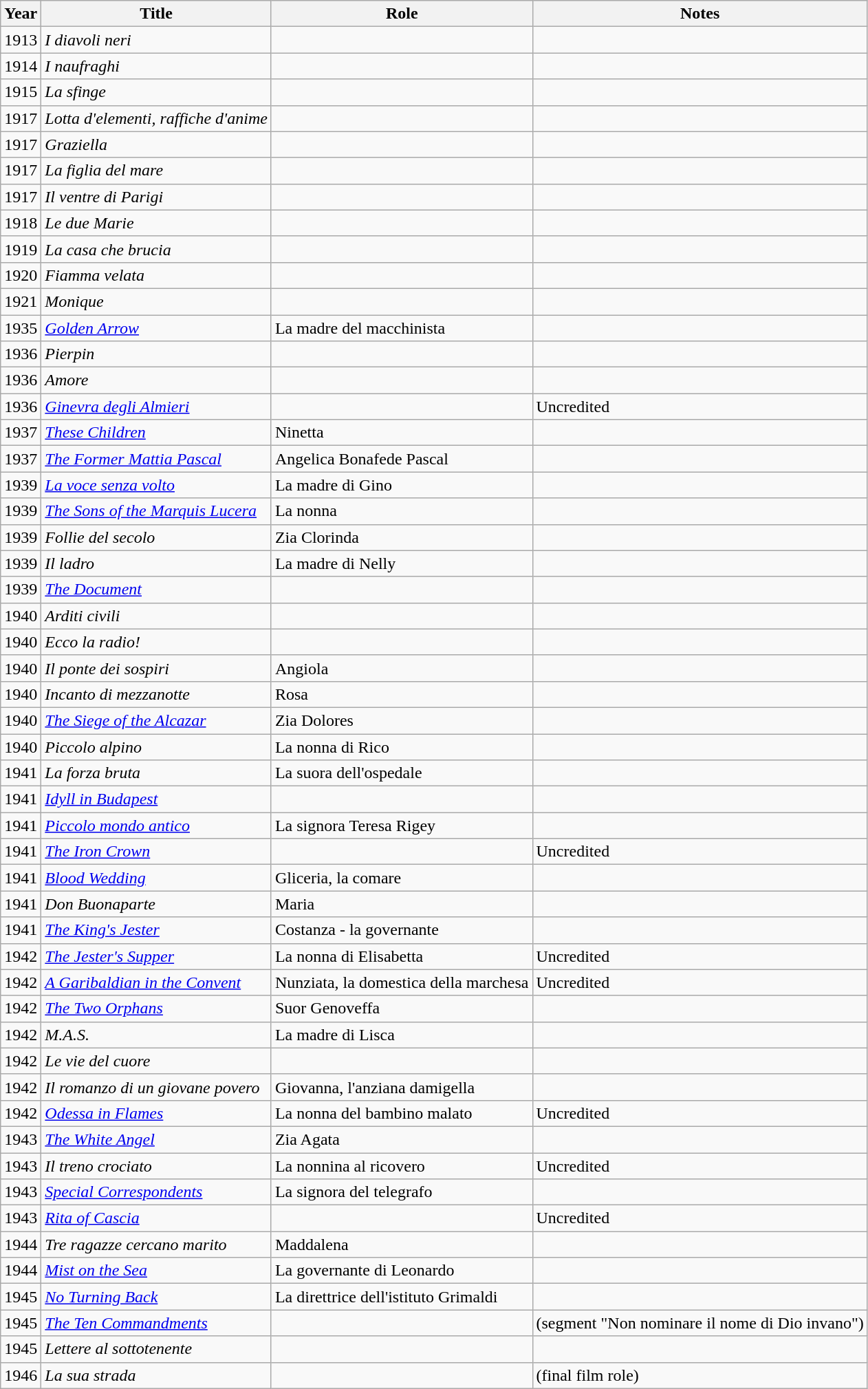<table class="wikitable">
<tr>
<th>Year</th>
<th>Title</th>
<th>Role</th>
<th>Notes</th>
</tr>
<tr>
<td>1913</td>
<td><em>I diavoli neri</em></td>
<td></td>
<td></td>
</tr>
<tr>
<td>1914</td>
<td><em>I naufraghi</em></td>
<td></td>
<td></td>
</tr>
<tr>
<td>1915</td>
<td><em>La sfinge</em></td>
<td></td>
<td></td>
</tr>
<tr>
<td>1917</td>
<td><em>Lotta d'elementi, raffiche d'anime</em></td>
<td></td>
<td></td>
</tr>
<tr>
<td>1917</td>
<td><em>Graziella</em></td>
<td></td>
<td></td>
</tr>
<tr>
<td>1917</td>
<td><em>La figlia del mare</em></td>
<td></td>
<td></td>
</tr>
<tr>
<td>1917</td>
<td><em>Il ventre di Parigi</em></td>
<td></td>
<td></td>
</tr>
<tr>
<td>1918</td>
<td><em>Le due Marie</em></td>
<td></td>
<td></td>
</tr>
<tr>
<td>1919</td>
<td><em>La casa che brucia</em></td>
<td></td>
<td></td>
</tr>
<tr>
<td>1920</td>
<td><em>Fiamma velata</em></td>
<td></td>
<td></td>
</tr>
<tr>
<td>1921</td>
<td><em>Monique</em></td>
<td></td>
<td></td>
</tr>
<tr>
<td>1935</td>
<td><em><a href='#'>Golden Arrow</a></em></td>
<td>La madre del macchinista</td>
<td></td>
</tr>
<tr>
<td>1936</td>
<td><em>Pierpin</em></td>
<td></td>
<td></td>
</tr>
<tr>
<td>1936</td>
<td><em>Amore</em></td>
<td></td>
<td></td>
</tr>
<tr>
<td>1936</td>
<td><em><a href='#'>Ginevra degli Almieri</a></em></td>
<td></td>
<td>Uncredited</td>
</tr>
<tr>
<td>1937</td>
<td><em><a href='#'>These Children</a></em></td>
<td>Ninetta</td>
<td></td>
</tr>
<tr>
<td>1937</td>
<td><em><a href='#'>The Former Mattia Pascal</a></em></td>
<td>Angelica Bonafede Pascal</td>
<td></td>
</tr>
<tr>
<td>1939</td>
<td><em><a href='#'>La voce senza volto</a></em></td>
<td>La madre di Gino</td>
<td></td>
</tr>
<tr>
<td>1939</td>
<td><em><a href='#'>The Sons of the Marquis Lucera</a></em></td>
<td>La nonna</td>
<td></td>
</tr>
<tr>
<td>1939</td>
<td><em>Follie del secolo</em></td>
<td>Zia Clorinda</td>
<td></td>
</tr>
<tr>
<td>1939</td>
<td><em>Il ladro</em></td>
<td>La madre di Nelly</td>
<td></td>
</tr>
<tr>
<td>1939</td>
<td><em><a href='#'>The Document</a></em></td>
<td></td>
<td></td>
</tr>
<tr>
<td>1940</td>
<td><em>Arditi civili</em></td>
<td></td>
<td></td>
</tr>
<tr>
<td>1940</td>
<td><em>Ecco la radio!</em></td>
<td></td>
<td></td>
</tr>
<tr>
<td>1940</td>
<td><em>Il ponte dei sospiri</em></td>
<td>Angiola</td>
<td></td>
</tr>
<tr>
<td>1940</td>
<td><em>Incanto di mezzanotte</em></td>
<td>Rosa</td>
<td></td>
</tr>
<tr>
<td>1940</td>
<td><em><a href='#'>The Siege of the Alcazar</a></em></td>
<td>Zia Dolores</td>
<td></td>
</tr>
<tr>
<td>1940</td>
<td><em>Piccolo alpino</em></td>
<td>La nonna di Rico</td>
<td></td>
</tr>
<tr>
<td>1941</td>
<td><em>La forza bruta</em></td>
<td>La suora dell'ospedale</td>
<td></td>
</tr>
<tr>
<td>1941</td>
<td><em><a href='#'>Idyll in Budapest</a></em></td>
<td></td>
<td></td>
</tr>
<tr>
<td>1941</td>
<td><em><a href='#'>Piccolo mondo antico</a></em></td>
<td>La signora Teresa Rigey</td>
<td></td>
</tr>
<tr>
<td>1941</td>
<td><em><a href='#'>The Iron Crown</a></em></td>
<td></td>
<td>Uncredited</td>
</tr>
<tr>
<td>1941</td>
<td><em><a href='#'>Blood Wedding</a></em></td>
<td>Gliceria, la comare</td>
<td></td>
</tr>
<tr>
<td>1941</td>
<td><em>Don Buonaparte</em></td>
<td>Maria</td>
<td></td>
</tr>
<tr>
<td>1941</td>
<td><em><a href='#'>The King's Jester</a></em></td>
<td>Costanza - la governante</td>
<td></td>
</tr>
<tr>
<td>1942</td>
<td><em><a href='#'>The Jester's Supper</a></em></td>
<td>La nonna di Elisabetta</td>
<td>Uncredited</td>
</tr>
<tr>
<td>1942</td>
<td><em><a href='#'>A Garibaldian in the Convent</a></em></td>
<td>Nunziata, la domestica della marchesa</td>
<td>Uncredited</td>
</tr>
<tr>
<td>1942</td>
<td><em><a href='#'>The Two Orphans</a></em></td>
<td>Suor Genoveffa</td>
<td></td>
</tr>
<tr>
<td>1942</td>
<td><em>M.A.S.</em></td>
<td>La madre di Lisca</td>
<td></td>
</tr>
<tr>
<td>1942</td>
<td><em>Le vie del cuore</em></td>
<td></td>
<td></td>
</tr>
<tr>
<td>1942</td>
<td><em>Il romanzo di un giovane povero</em></td>
<td>Giovanna, l'anziana damigella</td>
<td></td>
</tr>
<tr>
<td>1942</td>
<td><em><a href='#'>Odessa in Flames</a></em></td>
<td>La nonna del bambino malato</td>
<td>Uncredited</td>
</tr>
<tr>
<td>1943</td>
<td><em><a href='#'>The White Angel</a></em></td>
<td>Zia Agata</td>
<td></td>
</tr>
<tr>
<td>1943</td>
<td><em>Il treno crociato</em></td>
<td>La nonnina al ricovero</td>
<td>Uncredited</td>
</tr>
<tr>
<td>1943</td>
<td><em><a href='#'>Special Correspondents</a></em></td>
<td>La signora del telegrafo</td>
<td></td>
</tr>
<tr>
<td>1943</td>
<td><em><a href='#'>Rita of Cascia</a></em></td>
<td></td>
<td>Uncredited</td>
</tr>
<tr>
<td>1944</td>
<td><em>Tre ragazze cercano marito</em></td>
<td>Maddalena</td>
<td></td>
</tr>
<tr>
<td>1944</td>
<td><em><a href='#'>Mist on the Sea</a></em></td>
<td>La governante di Leonardo</td>
<td></td>
</tr>
<tr>
<td>1945</td>
<td><em><a href='#'>No Turning Back</a></em></td>
<td>La direttrice dell'istituto Grimaldi</td>
<td></td>
</tr>
<tr>
<td>1945</td>
<td><em><a href='#'>The Ten Commandments</a></em></td>
<td></td>
<td>(segment "Non nominare il nome di Dio invano")</td>
</tr>
<tr>
<td>1945</td>
<td><em>Lettere al sottotenente</em></td>
<td></td>
<td></td>
</tr>
<tr>
<td>1946</td>
<td><em>La sua strada</em></td>
<td></td>
<td>(final film role)</td>
</tr>
</table>
